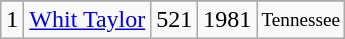<table class="wikitable">
<tr>
</tr>
<tr>
<td>1</td>
<td><a href='#'>Whit Taylor</a></td>
<td><abbr>521</abbr></td>
<td>1981</td>
<td style="font-size:80%;">Tennessee</td>
</tr>
</table>
